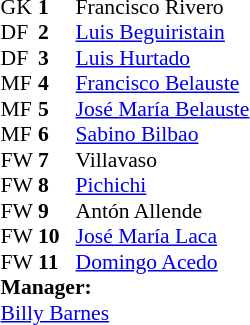<table style="font-size:90%; margin:0.2em auto;" cellspacing="0" cellpadding="0">
<tr>
<th width="25"></th>
<th width="25"></th>
</tr>
<tr>
<td>GK</td>
<td><strong>1</strong></td>
<td> Francisco Rivero</td>
</tr>
<tr>
<td>DF</td>
<td><strong>2</strong></td>
<td> <a href='#'>Luis Beguiristain</a></td>
</tr>
<tr>
<td>DF</td>
<td><strong>3</strong></td>
<td> <a href='#'>Luis Hurtado</a></td>
</tr>
<tr>
<td>MF</td>
<td><strong>4</strong></td>
<td> <a href='#'>Francisco Belauste</a></td>
</tr>
<tr>
<td>MF</td>
<td><strong>5</strong></td>
<td> <a href='#'>José María Belauste</a></td>
</tr>
<tr>
<td>MF</td>
<td><strong>6</strong></td>
<td> <a href='#'>Sabino Bilbao</a></td>
</tr>
<tr>
<td>FW</td>
<td><strong>7</strong></td>
<td> Villavaso</td>
</tr>
<tr>
<td>FW</td>
<td><strong>8</strong></td>
<td> <a href='#'>Pichichi</a></td>
</tr>
<tr>
<td>FW</td>
<td><strong>9</strong></td>
<td> Antón Allende</td>
</tr>
<tr>
<td>FW</td>
<td><strong>10</strong></td>
<td> <a href='#'>José María Laca</a></td>
</tr>
<tr>
<td>FW</td>
<td><strong>11</strong></td>
<td> <a href='#'>Domingo Acedo</a></td>
</tr>
<tr>
<td colspan=3><strong>Manager:</strong></td>
</tr>
<tr>
<td colspan=4> <a href='#'>Billy Barnes</a></td>
</tr>
</table>
